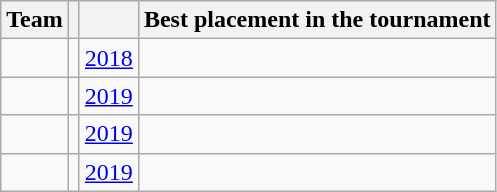<table class="wikitable sortable">
<tr>
<th>Team</th>
<th></th>
<th></th>
<th>Best placement in the tournament</th>
</tr>
<tr>
<td></td>
<td></td>
<td><a href='#'>2018</a></td>
<td></td>
</tr>
<tr>
<td></td>
<td></td>
<td><a href='#'>2019</a></td>
<td></td>
</tr>
<tr>
<td></td>
<td></td>
<td><a href='#'>2019</a></td>
<td></td>
</tr>
<tr>
<td></td>
<td></td>
<td><a href='#'>2019</a></td>
<td></td>
</tr>
</table>
